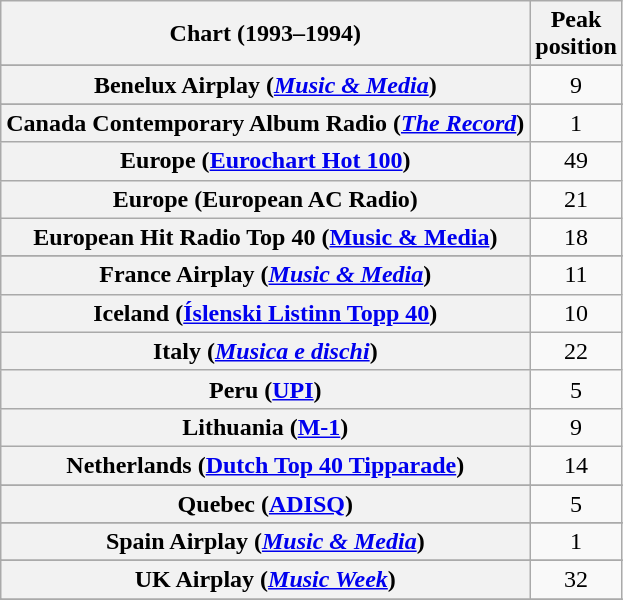<table class="wikitable sortable plainrowheaders" style="text-align:center">
<tr>
<th>Chart (1993–1994)</th>
<th>Peak<br>position</th>
</tr>
<tr>
</tr>
<tr>
</tr>
<tr>
</tr>
<tr>
<th scope="row">Benelux Airplay (<em><a href='#'>Music & Media</a></em>)</th>
<td>9</td>
</tr>
<tr>
</tr>
<tr>
<th scope="row">Canada Contemporary Album Radio (<em><a href='#'>The Record</a></em>)</th>
<td>1</td>
</tr>
<tr>
<th scope="row">Europe (<a href='#'>Eurochart Hot 100</a>)</th>
<td>49</td>
</tr>
<tr>
<th scope="row">Europe (European AC Radio)</th>
<td>21</td>
</tr>
<tr>
<th scope="row">European Hit Radio Top 40 (<a href='#'>Music & Media</a>)</th>
<td>18</td>
</tr>
<tr>
</tr>
<tr>
<th scope="row">France Airplay (<em><a href='#'>Music & Media</a></em>)</th>
<td>11</td>
</tr>
<tr>
<th scope="row">Iceland (<a href='#'>Íslenski Listinn Topp 40</a>)</th>
<td>10</td>
</tr>
<tr>
<th scope="row">Italy (<em><a href='#'>Musica e dischi</a></em>)</th>
<td>22</td>
</tr>
<tr>
<th scope="row">Peru (<a href='#'>UPI</a>)</th>
<td>5</td>
</tr>
<tr>
<th scope="row">Lithuania (<a href='#'>M-1</a>)</th>
<td>9</td>
</tr>
<tr>
<th scope="row">Netherlands (<a href='#'>Dutch Top 40 Tipparade</a>)</th>
<td>14</td>
</tr>
<tr>
</tr>
<tr>
</tr>
<tr>
<th scope="row">Quebec (<a href='#'>ADISQ</a>)</th>
<td>5</td>
</tr>
<tr>
</tr>
<tr>
<th scope="row">Spain Airplay (<em><a href='#'>Music & Media</a></em>)</th>
<td>1</td>
</tr>
<tr>
</tr>
<tr>
<th scope="row">UK Airplay (<em><a href='#'>Music Week</a></em>)</th>
<td>32</td>
</tr>
<tr>
</tr>
<tr>
</tr>
<tr>
</tr>
<tr>
</tr>
<tr>
</tr>
</table>
